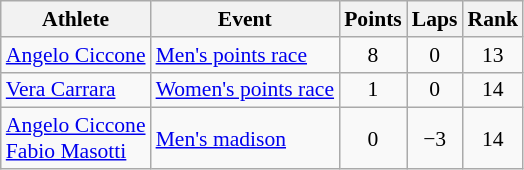<table class=wikitable style="font-size:90%">
<tr>
<th>Athlete</th>
<th>Event</th>
<th>Points</th>
<th>Laps</th>
<th>Rank</th>
</tr>
<tr align=center>
<td align=left><a href='#'>Angelo Ciccone</a></td>
<td align=left><a href='#'>Men's points race</a></td>
<td>8</td>
<td>0</td>
<td>13</td>
</tr>
<tr align=center>
<td align=left><a href='#'>Vera Carrara</a></td>
<td align=left><a href='#'>Women's points race</a></td>
<td>1</td>
<td>0</td>
<td>14</td>
</tr>
<tr align=center>
<td align=left><a href='#'>Angelo Ciccone</a><br><a href='#'>Fabio Masotti</a></td>
<td align=left><a href='#'>Men's madison</a></td>
<td>0</td>
<td>−3</td>
<td>14</td>
</tr>
</table>
